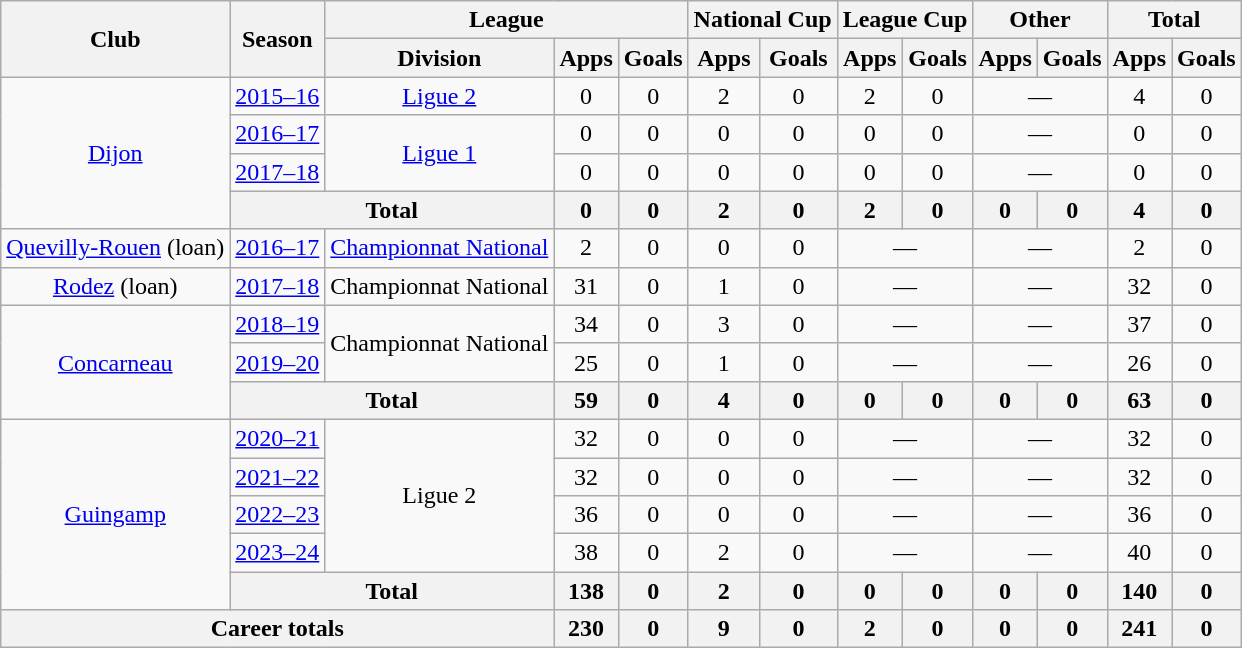<table class="wikitable" style="text-align:center">
<tr>
<th rowspan="2">Club</th>
<th rowspan="2">Season</th>
<th colspan="3">League</th>
<th colspan="2">National Cup</th>
<th colspan="2">League Cup</th>
<th colspan="2">Other</th>
<th colspan="2">Total</th>
</tr>
<tr>
<th>Division</th>
<th>Apps</th>
<th>Goals</th>
<th>Apps</th>
<th>Goals</th>
<th>Apps</th>
<th>Goals</th>
<th>Apps</th>
<th>Goals</th>
<th>Apps</th>
<th>Goals</th>
</tr>
<tr>
<td rowspan="4"><a href='#'>Dijon</a></td>
<td><a href='#'>2015–16</a></td>
<td><a href='#'>Ligue 2</a></td>
<td>0</td>
<td>0</td>
<td>2</td>
<td>0</td>
<td>2</td>
<td>0</td>
<td colspan="2">—</td>
<td>4</td>
<td>0</td>
</tr>
<tr>
<td><a href='#'>2016–17</a></td>
<td rowspan="2"><a href='#'>Ligue 1</a></td>
<td>0</td>
<td>0</td>
<td>0</td>
<td>0</td>
<td>0</td>
<td>0</td>
<td colspan="2">—</td>
<td>0</td>
<td>0</td>
</tr>
<tr>
<td><a href='#'>2017–18</a></td>
<td>0</td>
<td>0</td>
<td>0</td>
<td>0</td>
<td>0</td>
<td>0</td>
<td colspan="2">—</td>
<td>0</td>
<td>0</td>
</tr>
<tr>
<th colspan="2">Total</th>
<th>0</th>
<th>0</th>
<th>2</th>
<th>0</th>
<th>2</th>
<th>0</th>
<th>0</th>
<th>0</th>
<th>4</th>
<th>0</th>
</tr>
<tr>
<td><a href='#'>Quevilly-Rouen</a> (loan)</td>
<td><a href='#'>2016–17</a></td>
<td><a href='#'>Championnat National</a></td>
<td>2</td>
<td>0</td>
<td>0</td>
<td>0</td>
<td colspan="2">—</td>
<td colspan="2">—</td>
<td>2</td>
<td>0</td>
</tr>
<tr>
<td><a href='#'>Rodez</a> (loan)</td>
<td><a href='#'>2017–18</a></td>
<td>Championnat National</td>
<td>31</td>
<td>0</td>
<td>1</td>
<td>0</td>
<td colspan="2">—</td>
<td colspan="2">—</td>
<td>32</td>
<td>0</td>
</tr>
<tr>
<td rowspan="3"><a href='#'>Concarneau</a></td>
<td><a href='#'>2018–19</a></td>
<td rowspan="2">Championnat National</td>
<td>34</td>
<td>0</td>
<td>3</td>
<td>0</td>
<td colspan="2">—</td>
<td colspan="2">—</td>
<td>37</td>
<td>0</td>
</tr>
<tr>
<td><a href='#'>2019–20</a></td>
<td>25</td>
<td>0</td>
<td>1</td>
<td>0</td>
<td colspan="2">—</td>
<td colspan="2">—</td>
<td>26</td>
<td>0</td>
</tr>
<tr>
<th colspan="2">Total</th>
<th>59</th>
<th>0</th>
<th>4</th>
<th>0</th>
<th>0</th>
<th>0</th>
<th>0</th>
<th>0</th>
<th>63</th>
<th>0</th>
</tr>
<tr>
<td rowspan="5"><a href='#'>Guingamp</a></td>
<td><a href='#'>2020–21</a></td>
<td rowspan="4">Ligue 2</td>
<td>32</td>
<td>0</td>
<td>0</td>
<td>0</td>
<td colspan="2">—</td>
<td colspan="2">—</td>
<td>32</td>
<td>0</td>
</tr>
<tr>
<td><a href='#'>2021–22</a></td>
<td>32</td>
<td>0</td>
<td>0</td>
<td>0</td>
<td colspan="2">—</td>
<td colspan="2">—</td>
<td>32</td>
<td>0</td>
</tr>
<tr>
<td><a href='#'>2022–23</a></td>
<td>36</td>
<td>0</td>
<td>0</td>
<td>0</td>
<td colspan="2">—</td>
<td colspan="2">—</td>
<td>36</td>
<td>0</td>
</tr>
<tr>
<td><a href='#'>2023–24</a></td>
<td>38</td>
<td>0</td>
<td>2</td>
<td>0</td>
<td colspan="2">—</td>
<td colspan="2">—</td>
<td>40</td>
<td>0</td>
</tr>
<tr>
<th colspan="2">Total</th>
<th>138</th>
<th>0</th>
<th>2</th>
<th>0</th>
<th>0</th>
<th>0</th>
<th>0</th>
<th>0</th>
<th>140</th>
<th>0</th>
</tr>
<tr>
<th colspan="3">Career totals</th>
<th>230</th>
<th>0</th>
<th>9</th>
<th>0</th>
<th>2</th>
<th>0</th>
<th>0</th>
<th>0</th>
<th>241</th>
<th>0</th>
</tr>
</table>
